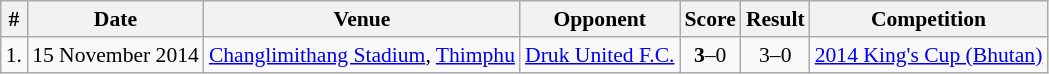<table class="wikitable" style="font-size:90%">
<tr>
<th>#</th>
<th>Date</th>
<th>Venue</th>
<th>Opponent</th>
<th>Score</th>
<th>Result</th>
<th>Competition</th>
</tr>
<tr>
<td>1.</td>
<td>15 November 2014</td>
<td><a href='#'>Changlimithang Stadium</a>, <a href='#'>Thimphu</a></td>
<td> <a href='#'>Druk United F.C.</a></td>
<td style="text-align:center;"><strong>3</strong>–0</td>
<td style="text-align:center;">3–0</td>
<td><a href='#'>2014 King's Cup (Bhutan)</a></td>
</tr>
</table>
